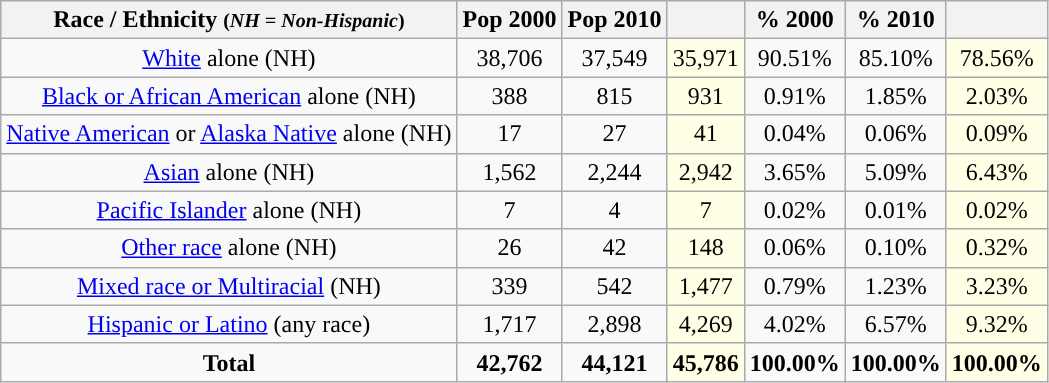<table class="wikitable" style="text-align:center;">
<tr>
<th>Race / Ethnicity <small>(<em>NH = Non-Hispanic</em>)</small></th>
<th>Pop 2000</th>
<th>Pop 2010</th>
<th></th>
<th>% 2000</th>
<th>% 2010</th>
<th></th>
</tr>
<tr>
<td><a href='#'>White</a> alone (NH)</td>
<td>38,706</td>
<td>37,549</td>
<td style='background: #ffffe6;'>35,971</td>
<td>90.51%</td>
<td>85.10%</td>
<td style='background: #ffffe6;'>78.56%</td>
</tr>
<tr>
<td><a href='#'>Black or African American</a> alone (NH)</td>
<td>388</td>
<td>815</td>
<td style='background: #ffffe6;'>931</td>
<td>0.91%</td>
<td>1.85%</td>
<td style='background: #ffffe6;'>2.03%</td>
</tr>
<tr>
<td><a href='#'>Native American</a> or <a href='#'>Alaska Native</a> alone (NH)</td>
<td>17</td>
<td>27</td>
<td style='background: #ffffe6;'>41</td>
<td>0.04%</td>
<td>0.06%</td>
<td style='background: #ffffe6;'>0.09%</td>
</tr>
<tr>
<td><a href='#'>Asian</a> alone (NH)</td>
<td>1,562</td>
<td>2,244</td>
<td style='background: #ffffe6;'>2,942</td>
<td>3.65%</td>
<td>5.09%</td>
<td style='background: #ffffe6;'>6.43%</td>
</tr>
<tr>
<td><a href='#'>Pacific Islander</a> alone (NH)</td>
<td>7</td>
<td>4</td>
<td style='background: #ffffe6;'>7</td>
<td>0.02%</td>
<td>0.01%</td>
<td style='background: #ffffe6;'>0.02%</td>
</tr>
<tr>
<td><a href='#'>Other race</a> alone (NH)</td>
<td>26</td>
<td>42</td>
<td style='background: #ffffe6;'>148</td>
<td>0.06%</td>
<td>0.10%</td>
<td style='background: #ffffe6;'>0.32%</td>
</tr>
<tr>
<td><a href='#'>Mixed race or Multiracial</a> (NH)</td>
<td>339</td>
<td>542</td>
<td style='background: #ffffe6;'>1,477</td>
<td>0.79%</td>
<td>1.23%</td>
<td style='background: #ffffe6;'>3.23%</td>
</tr>
<tr>
<td><a href='#'>Hispanic or Latino</a> (any race)</td>
<td>1,717</td>
<td>2,898</td>
<td style='background: #ffffe6;'>4,269</td>
<td>4.02%</td>
<td>6.57%</td>
<td style='background: #ffffe6;'>9.32%</td>
</tr>
<tr>
<td><strong>Total</strong></td>
<td><strong>42,762</strong></td>
<td><strong>44,121</strong></td>
<td style='background: #ffffe6;'><strong>45,786</strong></td>
<td><strong>100.00%</strong></td>
<td><strong>100.00%</strong></td>
<td style='background: #ffffe6;'><strong>100.00%</strong></td>
</tr>
</table>
